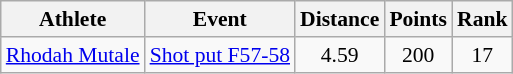<table class="wikitable" style="font-size:90%">
<tr>
<th>Athlete</th>
<th>Event</th>
<th>Distance</th>
<th>Points</th>
<th>Rank</th>
</tr>
<tr align=center>
<td align=left><a href='#'>Rhodah Mutale</a></td>
<td align=left><a href='#'>Shot put F57-58</a></td>
<td>4.59</td>
<td>200</td>
<td>17</td>
</tr>
</table>
